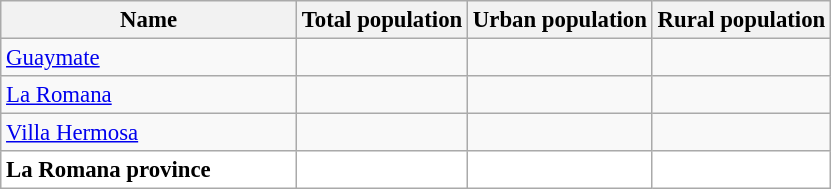<table class="wikitable sortable" style="text-align:right; font-size:95%;">
<tr>
<th width="190px">Name</th>
<th>Total population</th>
<th>Urban population</th>
<th>Rural population</th>
</tr>
<tr>
<td align="left"><a href='#'>Guaymate</a></td>
<td></td>
<td></td>
<td></td>
</tr>
<tr>
<td align="left"><a href='#'>La Romana</a></td>
<td></td>
<td></td>
<td></td>
</tr>
<tr>
<td align="left"><a href='#'>Villa Hermosa</a></td>
<td></td>
<td></td>
<td></td>
</tr>
<tr style="background:white">
<td align="left"><strong>La Romana province</strong></td>
<td></td>
<td></td>
<td></td>
</tr>
</table>
